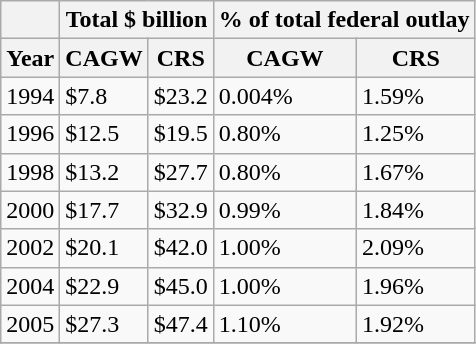<table class="wikitable" border="1">
<tr>
<th></th>
<th colspan="2">Total $ billion</th>
<th colspan="2">% of total federal outlay</th>
</tr>
<tr>
<th>Year</th>
<th>CAGW</th>
<th>CRS</th>
<th>CAGW</th>
<th>CRS</th>
</tr>
<tr>
<td>1994</td>
<td>$7.8</td>
<td>$23.2</td>
<td>0.004%</td>
<td>1.59%</td>
</tr>
<tr>
<td>1996</td>
<td>$12.5</td>
<td>$19.5</td>
<td>0.80%</td>
<td>1.25%</td>
</tr>
<tr>
<td>1998</td>
<td>$13.2</td>
<td>$27.7</td>
<td>0.80%</td>
<td>1.67%</td>
</tr>
<tr>
<td>2000</td>
<td>$17.7</td>
<td>$32.9</td>
<td>0.99%</td>
<td>1.84%</td>
</tr>
<tr>
<td>2002</td>
<td>$20.1</td>
<td>$42.0</td>
<td>1.00%</td>
<td>2.09%</td>
</tr>
<tr>
<td>2004</td>
<td>$22.9</td>
<td>$45.0</td>
<td>1.00%</td>
<td>1.96%</td>
</tr>
<tr>
<td>2005</td>
<td>$27.3</td>
<td>$47.4</td>
<td>1.10%</td>
<td>1.92%</td>
</tr>
<tr>
</tr>
</table>
